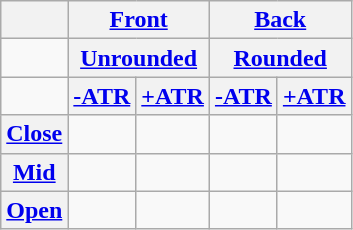<table class="wikitable">
<tr>
<th></th>
<th colspan="2"><a href='#'>Front</a></th>
<th colspan="4"><a href='#'>Back</a></th>
</tr>
<tr>
<td></td>
<th colspan="2"><a href='#'>Unrounded</a></th>
<th colspan="2"><a href='#'>Rounded</a></th>
</tr>
<tr>
<td></td>
<th style="text-align:center;"><a href='#'>-ATR</a></th>
<th style="text-align:center;"><a href='#'>+ATR</a></th>
<th style="text-align:center;"><a href='#'>-ATR</a></th>
<th style="text-align:center;"><a href='#'>+ATR</a></th>
</tr>
<tr>
<th style="text-align:center;"><a href='#'>Close</a></th>
<td style="text-align:center;"></td>
<td style="text-align:center;"></td>
<td style="text-align:center;"></td>
<td style="text-align:center;"></td>
</tr>
<tr>
<th style="text-align:center;"><a href='#'>Mid</a></th>
<td style="text-align:center;"></td>
<td style="text-align:center;"></td>
<td style="text-align:center;"></td>
<td style="text-align:center;"></td>
</tr>
<tr>
<th style="text-align:center;"><a href='#'>Open</a></th>
<td style="text-align:center;"></td>
<td></td>
<td></td>
<td></td>
</tr>
</table>
